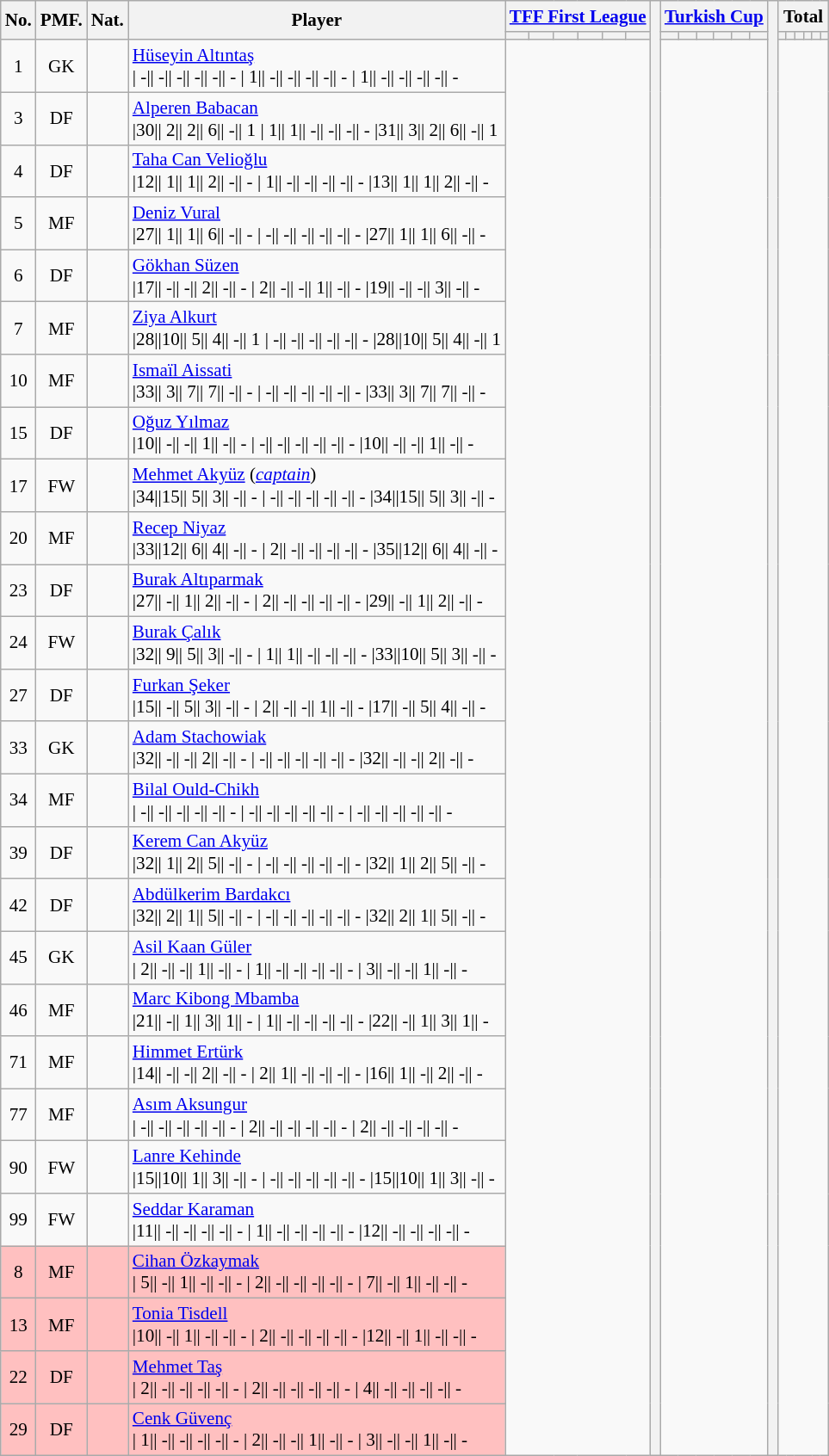<table class="wikitable" style="text-align: center; font-size:88%;">
<tr>
<th rowspan="2">No.</th>
<th rowspan="2">PMF.</th>
<th rowspan="2">Nat.</th>
<th rowspan="2">Player</th>
<th colspan="6"><a href='#'>TFF First League</a></th>
<th rowspan="50" width="1"></th>
<th colspan="6"><a href='#'>Turkish Cup</a></th>
<th rowspan="50" width="1"></th>
<th colspan="6">Total</th>
</tr>
<tr class="unsortable">
<th></th>
<th></th>
<th></th>
<th></th>
<th></th>
<th></th>
<th></th>
<th></th>
<th></th>
<th></th>
<th></th>
<th></th>
<th></th>
<th></th>
<th></th>
<th></th>
<th></th>
<th></th>
</tr>
<tr>
<td>1</td>
<td>GK</td>
<td></td>
<td align=left><a href='#'>Hüseyin Altıntaş</a><br>             | -|| -|| -|| -|| -|| -
        | 1|| -|| -|| -|| -|| -
              | 1|| -|| -|| -|| -|| -</td>
</tr>
<tr>
<td>3</td>
<td>DF</td>
<td></td>
<td align=left><a href='#'>Alperen Babacan</a><br>             |30|| 2|| 2|| 6|| -|| 1
        | 1|| 1|| -|| -|| -|| -
              |31|| 3|| 2|| 6|| -|| 1</td>
</tr>
<tr>
<td>4</td>
<td>DF</td>
<td></td>
<td align=left><a href='#'>Taha Can Velioğlu</a><br>             |12|| 1|| 1|| 2|| -|| -
        | 1|| -|| -|| -|| -|| -
              |13|| 1|| 1|| 2|| -|| -</td>
</tr>
<tr>
<td>5</td>
<td>MF</td>
<td></td>
<td align=left><a href='#'>Deniz Vural</a><br>             |27|| 1|| 1|| 6|| -|| -
        | -|| -|| -|| -|| -|| -
              |27|| 1|| 1|| 6|| -|| -</td>
</tr>
<tr>
<td>6</td>
<td>DF</td>
<td></td>
<td align=left><a href='#'>Gökhan Süzen</a><br>             |17|| -|| -|| 2|| -|| -
        | 2|| -|| -|| 1|| -|| -
              |19|| -|| -|| 3|| -|| -</td>
</tr>
<tr>
<td>7</td>
<td>MF</td>
<td></td>
<td align=left><a href='#'>Ziya Alkurt</a><br>             |28||10|| 5|| 4|| -|| 1
        | -|| -|| -|| -|| -|| -
              |28||10|| 5|| 4|| -|| 1</td>
</tr>
<tr>
<td>10</td>
<td>MF</td>
<td></td>
<td align=left><a href='#'>Ismaïl Aissati</a><br>             |33|| 3|| 7|| 7|| -|| -
        | -|| -|| -|| -|| -|| -
              |33|| 3|| 7|| 7|| -|| -</td>
</tr>
<tr>
<td>15</td>
<td>DF</td>
<td></td>
<td align=left><a href='#'>Oğuz Yılmaz</a><br>             |10|| -|| -|| 1|| -|| -
        | -|| -|| -|| -|| -|| -
              |10|| -|| -|| 1|| -|| -</td>
</tr>
<tr>
<td>17</td>
<td>FW</td>
<td></td>
<td align=left><a href='#'>Mehmet Akyüz</a> (<em><a href='#'>captain</a></em>)<br>             |34||15|| 5|| 3|| -|| -
        | -|| -|| -|| -|| -|| -
              |34||15|| 5|| 3|| -|| -</td>
</tr>
<tr>
<td>20</td>
<td>MF</td>
<td></td>
<td align=left><a href='#'>Recep Niyaz</a><br>             |33||12|| 6|| 4|| -|| -
        | 2|| -|| -|| -|| -|| -
              |35||12|| 6|| 4|| -|| -</td>
</tr>
<tr>
<td>23</td>
<td>DF</td>
<td></td>
<td align=left><a href='#'>Burak Altıparmak</a><br>             |27|| -|| 1|| 2|| -|| -
        | 2|| -|| -|| -|| -|| -
              |29|| -|| 1|| 2|| -|| -</td>
</tr>
<tr>
<td>24</td>
<td>FW</td>
<td></td>
<td align=left><a href='#'>Burak Çalık</a><br>             |32|| 9|| 5|| 3|| -|| -
        | 1|| 1|| -|| -|| -|| -
              |33||10|| 5|| 3|| -|| -</td>
</tr>
<tr>
<td>27</td>
<td>DF</td>
<td></td>
<td align=left><a href='#'>Furkan Şeker</a><br>             |15|| -|| 5|| 3|| -|| -
        | 2|| -|| -|| 1|| -|| -
              |17|| -|| 5|| 4|| -|| -</td>
</tr>
<tr>
<td>33</td>
<td>GK</td>
<td></td>
<td align=left><a href='#'>Adam Stachowiak</a><br>             |32|| -|| -|| 2|| -|| -
        | -|| -|| -|| -|| -|| -
              |32|| -|| -|| 2|| -|| -</td>
</tr>
<tr>
<td>34</td>
<td>MF</td>
<td></td>
<td align=left><a href='#'>Bilal Ould-Chikh</a><br>             | -|| -|| -|| -|| -|| -
        | -|| -|| -|| -|| -|| -
              | -|| -|| -|| -|| -|| -</td>
</tr>
<tr>
<td>39</td>
<td>DF</td>
<td></td>
<td align=left><a href='#'>Kerem Can Akyüz</a><br>             |32|| 1|| 2|| 5|| -|| -
        | -|| -|| -|| -|| -|| -
              |32|| 1|| 2|| 5|| -|| -</td>
</tr>
<tr>
<td>42</td>
<td>DF</td>
<td></td>
<td align=left><a href='#'>Abdülkerim Bardakcı</a><br>             |32|| 2|| 1|| 5|| -|| -
        | -|| -|| -|| -|| -|| -
              |32|| 2|| 1|| 5|| -|| -</td>
</tr>
<tr>
<td>45</td>
<td>GK</td>
<td></td>
<td align=left><a href='#'>Asil Kaan Güler</a><br>             | 2|| -|| -|| 1|| -|| -
        | 1|| -|| -|| -|| -|| -
              | 3|| -|| -|| 1|| -|| -</td>
</tr>
<tr>
<td>46</td>
<td>MF</td>
<td></td>
<td align=left><a href='#'>Marc Kibong Mbamba</a><br>             |21|| -|| 1|| 3|| 1|| -
        | 1|| -|| -|| -|| -|| -
              |22|| -|| 1|| 3|| 1|| -</td>
</tr>
<tr>
<td>71</td>
<td>MF</td>
<td></td>
<td align=left><a href='#'>Himmet Ertürk</a><br>             |14|| -|| -|| 2|| -|| -
        | 2|| 1|| -|| -|| -|| -
              |16|| 1|| -|| 2|| -|| -</td>
</tr>
<tr>
<td>77</td>
<td>MF</td>
<td></td>
<td align=left><a href='#'>Asım Aksungur</a><br>             | -|| -|| -|| -|| -|| -
        | 2|| -|| -|| -|| -|| -
              | 2|| -|| -|| -|| -|| -</td>
</tr>
<tr>
<td>90</td>
<td>FW</td>
<td></td>
<td align=left><a href='#'>Lanre Kehinde</a><br>             |15||10|| 1|| 3|| -|| -
        | -|| -|| -|| -|| -|| -
              |15||10|| 1|| 3|| -|| -</td>
</tr>
<tr>
<td>99</td>
<td>FW</td>
<td></td>
<td align=left><a href='#'>Seddar Karaman</a><br>             |11|| -|| -|| -|| -|| -
        | 1|| -|| -|| -|| -|| -
              |12|| -|| -|| -|| -|| -</td>
</tr>
<tr bgcolor=#ffchch>
<td>8</td>
<td>MF</td>
<td></td>
<td align=left><a href='#'>Cihan Özkaymak</a><br>             | 5|| -|| 1|| -|| -|| -
        | 2|| -|| -|| -|| -|| -
              | 7|| -|| 1|| -|| -|| -</td>
</tr>
<tr bgcolor=#ffchch>
<td>13</td>
<td>MF</td>
<td></td>
<td align=left><a href='#'>Tonia Tisdell</a><br>             |10|| -|| 1|| -|| -|| -
        | 2|| -|| -|| -|| -|| -
              |12|| -|| 1|| -|| -|| -</td>
</tr>
<tr bgcolor=#ffchch>
<td>22</td>
<td>DF</td>
<td></td>
<td align=left><a href='#'>Mehmet Taş</a><br>             | 2|| -|| -|| -|| -|| -
        | 2|| -|| -|| -|| -|| -
              | 4|| -|| -|| -|| -|| -</td>
</tr>
<tr bgcolor=#ffchch>
<td>29</td>
<td>DF</td>
<td></td>
<td align=left><a href='#'>Cenk Güvenç</a><br>             | 1|| -|| -|| -|| -|| -
        | 2|| -|| -|| 1|| -|| -
              | 3|| -|| -|| 1|| -|| -</td>
</tr>
</table>
